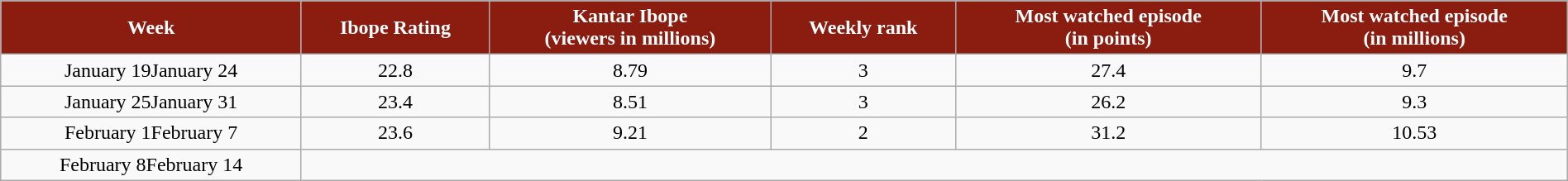<table class="wikitable sortable" style="margin:0; width:100%;">
<tr>
<th style="background:#8b1c10; color:white;" rowspan="1">Week</th>
<th style="background:#8b1c10; color:white;" rowspan="1">Ibope Rating</th>
<th style="background:#8b1c10; color:white;" rowspan="1">Kantar Ibope<br>(viewers in millions)</th>
<th style="background:#8b1c10; color:white;" rowspan="1">Weekly rank</th>
<th style="background:#8b1c10; color:white;" rowspan="1">Most watched episode<br>(in points)</th>
<th style="background:#8b1c10; color:white;" rowspan="1">Most watched episode<br>(in millions)</th>
</tr>
<tr>
<td style="text-align:center;">January 19January 24</td>
<td style="text-align:center;">22.8</td>
<td style="text-align:center;">8.79</td>
<td style="text-align:center;">3</td>
<td style="text-align:center;">27.4</td>
<td style="text-align:center;">9.7</td>
</tr>
<tr>
<td style="text-align:center;">January 25January 31</td>
<td style="text-align:center;">23.4</td>
<td style="text-align:center;">8.51</td>
<td style="text-align:center;">3</td>
<td style="text-align:center;">26.2</td>
<td style="text-align:center;">9.3</td>
</tr>
<tr>
<td style="text-align:center;">February 1February 7</td>
<td style="text-align:center;">23.6</td>
<td style="text-align:center;">9.21</td>
<td style="text-align:center;">2</td>
<td style="text-align:center;">31.2</td>
<td style="text-align:center;">10.53</td>
</tr>
<tr>
<td style="text-align:center;">February 8February 14</td>
</tr>
</table>
